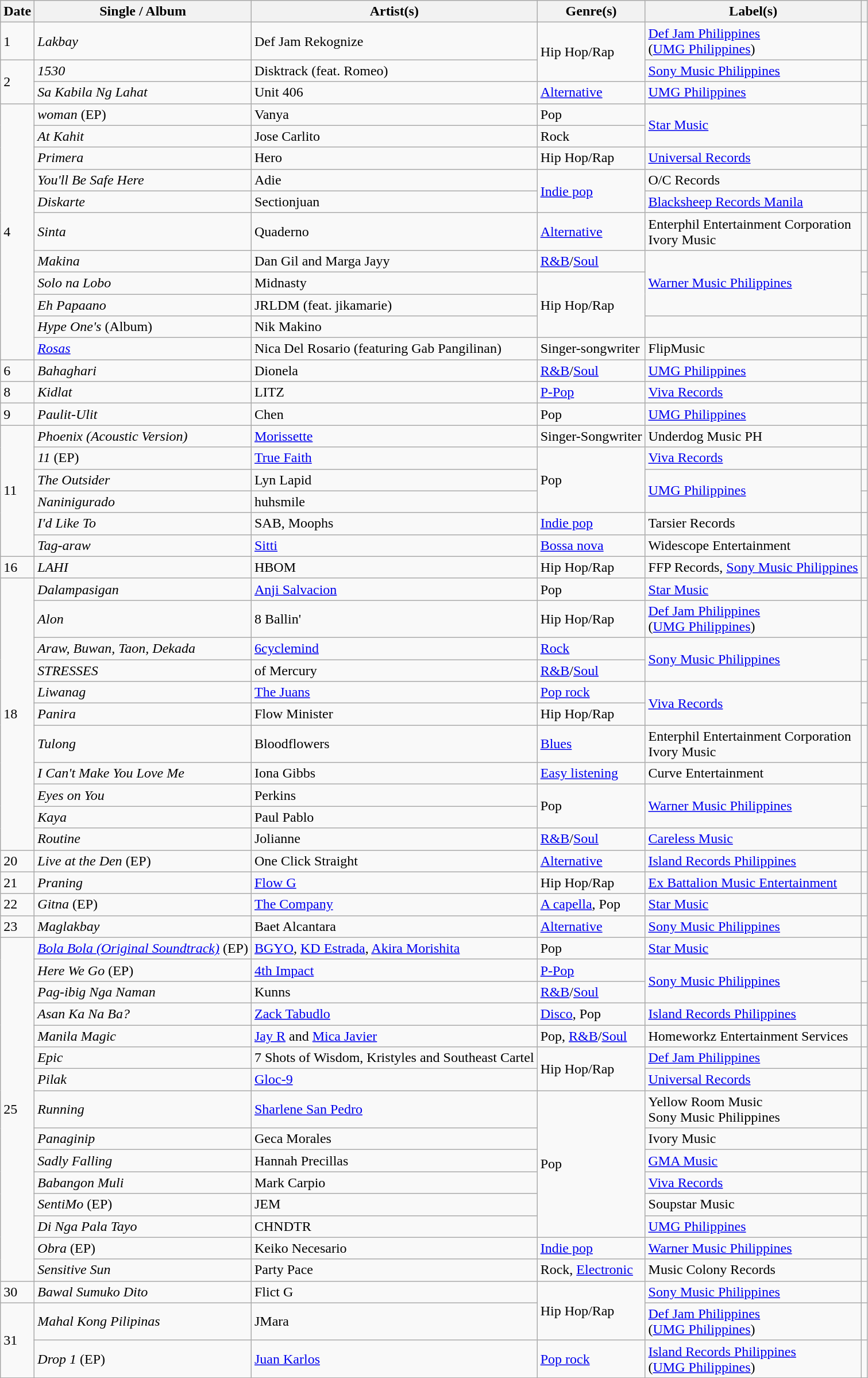<table class="wikitable">
<tr>
<th>Date</th>
<th>Single / Album</th>
<th>Artist(s)</th>
<th>Genre(s)</th>
<th>Label(s)</th>
<th></th>
</tr>
<tr>
<td>1</td>
<td><em>Lakbay</em></td>
<td>Def Jam Rekognize</td>
<td rowspan=2>Hip Hop/Rap</td>
<td><a href='#'>Def Jam Philippines</a><br>(<a href='#'>UMG Philippines</a>)</td>
<td></td>
</tr>
<tr>
<td rowspan="2">2</td>
<td><em>1530</em></td>
<td>Disktrack (feat. Romeo)</td>
<td><a href='#'>Sony Music Philippines</a></td>
<td></td>
</tr>
<tr>
<td><em>Sa Kabila Ng Lahat</em></td>
<td>Unit 406</td>
<td><a href='#'>Alternative</a></td>
<td><a href='#'>UMG Philippines</a></td>
<td></td>
</tr>
<tr>
<td rowspan="11">4</td>
<td><em>woman</em> (EP)</td>
<td>Vanya</td>
<td>Pop</td>
<td rowspan="2"><a href='#'>Star Music</a></td>
<td></td>
</tr>
<tr>
<td><em>At Kahit</em></td>
<td>Jose Carlito</td>
<td>Rock</td>
<td></td>
</tr>
<tr>
<td><em>Primera</em></td>
<td>Hero</td>
<td>Hip Hop/Rap</td>
<td><a href='#'>Universal Records</a></td>
<td></td>
</tr>
<tr>
<td><em>You'll Be Safe Here</em></td>
<td>Adie</td>
<td rowspan="2"><a href='#'>Indie pop</a></td>
<td>O/C Records</td>
<td></td>
</tr>
<tr>
<td><em>Diskarte</em></td>
<td>Sectionjuan</td>
<td><a href='#'>Blacksheep Records Manila</a></td>
<td></td>
</tr>
<tr>
<td><em>Sinta</em></td>
<td>Quaderno</td>
<td><a href='#'>Alternative</a></td>
<td>Enterphil Entertainment Corporation<br>Ivory Music</td>
<td></td>
</tr>
<tr>
<td><em>Makina</em></td>
<td>Dan Gil and Marga Jayy</td>
<td><a href='#'>R&B</a>/<a href='#'>Soul</a></td>
<td rowspan="3"><a href='#'>Warner Music Philippines</a></td>
<td></td>
</tr>
<tr>
<td><em>Solo na Lobo</em></td>
<td>Midnasty</td>
<td rowspan="3">Hip Hop/Rap</td>
<td></td>
</tr>
<tr>
<td><em>Eh Papaano</em></td>
<td>JRLDM (feat. jikamarie)</td>
<td></td>
</tr>
<tr>
<td><em>Hype One's</em> (Album)</td>
<td>Nik Makino</td>
<td></td>
<td></td>
</tr>
<tr>
<td><em><a href='#'>Rosas</a></em></td>
<td>Nica Del Rosario (featuring Gab Pangilinan)</td>
<td>Singer-songwriter</td>
<td>FlipMusic</td>
<td></td>
</tr>
<tr>
<td>6</td>
<td><em>Bahaghari</em></td>
<td>Dionela</td>
<td><a href='#'>R&B</a>/<a href='#'>Soul</a></td>
<td><a href='#'>UMG Philippines</a></td>
<td></td>
</tr>
<tr>
<td>8</td>
<td><em>Kidlat</em></td>
<td>LITZ</td>
<td><a href='#'>P-Pop</a></td>
<td><a href='#'>Viva Records</a></td>
<td></td>
</tr>
<tr>
<td>9</td>
<td><em>Paulit-Ulit</em></td>
<td>Chen</td>
<td>Pop</td>
<td><a href='#'>UMG Philippines</a></td>
<td></td>
</tr>
<tr>
<td rowspan="6">11</td>
<td><em>Phoenix (Acoustic Version)</em></td>
<td><a href='#'>Morissette</a></td>
<td>Singer-Songwriter</td>
<td>Underdog Music PH</td>
<td></td>
</tr>
<tr>
<td><em>11</em> (EP)</td>
<td><a href='#'>True Faith</a></td>
<td rowspan=3>Pop</td>
<td><a href='#'>Viva Records</a></td>
<td></td>
</tr>
<tr>
<td><em>The Outsider</em></td>
<td>Lyn Lapid</td>
<td rowspan=2><a href='#'>UMG Philippines</a></td>
<td></td>
</tr>
<tr>
<td><em>Naninigurado</em></td>
<td>huhsmile</td>
<td></td>
</tr>
<tr>
<td><em>I'd Like To</em></td>
<td>SAB, Moophs</td>
<td><a href='#'>Indie pop</a></td>
<td>Tarsier Records</td>
<td></td>
</tr>
<tr>
<td><em>Tag-araw</em></td>
<td><a href='#'>Sitti</a></td>
<td><a href='#'>Bossa nova</a></td>
<td>Widescope Entertainment</td>
<td></td>
</tr>
<tr>
<td>16</td>
<td><em>LAHI</em></td>
<td>HBOM</td>
<td>Hip Hop/Rap</td>
<td>FFP Records, <a href='#'>Sony Music Philippines</a></td>
<td></td>
</tr>
<tr>
<td rowspan="11">18</td>
<td><em>Dalampasigan</em></td>
<td><a href='#'>Anji Salvacion</a></td>
<td>Pop</td>
<td><a href='#'>Star Music</a></td>
<td></td>
</tr>
<tr>
<td><em>Alon</em></td>
<td>8 Ballin'</td>
<td>Hip Hop/Rap</td>
<td><a href='#'>Def Jam Philippines</a><br>(<a href='#'>UMG Philippines</a>)</td>
<td></td>
</tr>
<tr>
<td><em>Araw, Buwan, Taon, Dekada</em></td>
<td><a href='#'>6cyclemind</a></td>
<td><a href='#'>Rock</a></td>
<td rowspan="2"><a href='#'>Sony Music Philippines</a></td>
<td></td>
</tr>
<tr>
<td><em>STRESSES</em></td>
<td>of Mercury</td>
<td><a href='#'>R&B</a>/<a href='#'>Soul</a></td>
<td></td>
</tr>
<tr>
<td><em>Liwanag</em></td>
<td><a href='#'>The Juans</a></td>
<td><a href='#'>Pop rock</a></td>
<td rowspan=2><a href='#'>Viva Records</a></td>
<td></td>
</tr>
<tr>
<td><em>Panira</em></td>
<td>Flow Minister</td>
<td>Hip Hop/Rap</td>
<td></td>
</tr>
<tr>
<td><em>Tulong</em></td>
<td>Bloodflowers</td>
<td><a href='#'>Blues</a></td>
<td>Enterphil Entertainment Corporation<br>Ivory Music</td>
<td></td>
</tr>
<tr>
<td><em>I Can't Make You Love Me</em></td>
<td>Iona Gibbs</td>
<td><a href='#'>Easy listening</a></td>
<td>Curve Entertainment</td>
<td></td>
</tr>
<tr>
<td><em>Eyes on You</em></td>
<td>Perkins</td>
<td rowspan="2">Pop</td>
<td rowspan="2"><a href='#'>Warner Music Philippines</a></td>
<td></td>
</tr>
<tr>
<td><em>Kaya</em></td>
<td>Paul Pablo</td>
<td></td>
</tr>
<tr>
<td><em>Routine</em></td>
<td>Jolianne</td>
<td><a href='#'>R&B</a>/<a href='#'>Soul</a></td>
<td><a href='#'>Careless Music</a></td>
<td></td>
</tr>
<tr>
<td>20</td>
<td><em>Live at the Den</em> (EP)</td>
<td>One Click Straight</td>
<td><a href='#'>Alternative</a></td>
<td><a href='#'>Island Records Philippines</a></td>
<td></td>
</tr>
<tr>
<td>21</td>
<td><em>Praning</em></td>
<td><a href='#'>Flow G</a></td>
<td>Hip Hop/Rap</td>
<td><a href='#'>Ex Battalion Music Entertainment</a></td>
<td></td>
</tr>
<tr>
<td>22</td>
<td><em>Gitna</em> (EP)</td>
<td><a href='#'>The Company</a></td>
<td><a href='#'>A capella</a>, Pop</td>
<td><a href='#'>Star Music</a></td>
<td></td>
</tr>
<tr>
<td>23</td>
<td><em>Maglakbay</em></td>
<td>Baet Alcantara</td>
<td><a href='#'>Alternative</a></td>
<td><a href='#'>Sony Music Philippines</a></td>
<td></td>
</tr>
<tr>
<td rowspan="15">25</td>
<td><em><a href='#'>Bola Bola (Original Soundtrack)</a></em> (EP)</td>
<td><a href='#'>BGYO</a>, <a href='#'>KD Estrada</a>, <a href='#'>Akira Morishita</a></td>
<td>Pop</td>
<td><a href='#'>Star Music</a></td>
<td></td>
</tr>
<tr>
<td><em>Here We Go</em> (EP)</td>
<td><a href='#'>4th Impact</a></td>
<td><a href='#'>P-Pop</a></td>
<td rowspan="2"><a href='#'>Sony Music Philippines</a></td>
<td></td>
</tr>
<tr>
<td><em>Pag-ibig Nga Naman</em></td>
<td>Kunns</td>
<td><a href='#'>R&B</a>/<a href='#'>Soul</a></td>
<td></td>
</tr>
<tr>
<td><em>Asan Ka Na Ba?</em></td>
<td><a href='#'>Zack Tabudlo</a></td>
<td><a href='#'>Disco</a>, Pop</td>
<td><a href='#'>Island Records Philippines</a></td>
<td></td>
</tr>
<tr>
<td><em>Manila Magic</em></td>
<td><a href='#'>Jay R</a> and <a href='#'>Mica Javier</a></td>
<td>Pop, <a href='#'>R&B</a>/<a href='#'>Soul</a></td>
<td>Homeworkz Entertainment Services</td>
<td></td>
</tr>
<tr>
<td><em>Epic</em></td>
<td>7 Shots of Wisdom, Kristyles and Southeast Cartel</td>
<td rowspan="2">Hip Hop/Rap</td>
<td><a href='#'>Def Jam Philippines</a></td>
<td></td>
</tr>
<tr>
<td><em>Pilak</em></td>
<td><a href='#'>Gloc-9</a></td>
<td><a href='#'>Universal Records</a></td>
<td></td>
</tr>
<tr>
<td><em>Running</em></td>
<td><a href='#'>Sharlene San Pedro</a></td>
<td rowspan="6">Pop</td>
<td>Yellow Room Music<br>Sony Music Philippines</td>
<td></td>
</tr>
<tr>
<td><em>Panaginip</em></td>
<td>Geca Morales</td>
<td>Ivory Music</td>
<td></td>
</tr>
<tr>
<td><em>Sadly Falling</em></td>
<td>Hannah Precillas</td>
<td><a href='#'>GMA Music</a></td>
<td></td>
</tr>
<tr>
<td><em>Babangon Muli</em></td>
<td>Mark Carpio</td>
<td><a href='#'>Viva Records</a></td>
<td></td>
</tr>
<tr>
<td><em>SentiMo</em> (EP)</td>
<td>JEM</td>
<td>Soupstar Music</td>
<td></td>
</tr>
<tr>
<td><em>Di Nga Pala Tayo</em></td>
<td>CHNDTR</td>
<td><a href='#'>UMG Philippines</a></td>
<td></td>
</tr>
<tr>
<td><em>Obra</em> (EP)</td>
<td>Keiko Necesario</td>
<td><a href='#'>Indie pop</a></td>
<td><a href='#'>Warner Music Philippines</a></td>
<td></td>
</tr>
<tr>
<td><em>Sensitive Sun</em></td>
<td>Party Pace</td>
<td>Rock, <a href='#'>Electronic</a></td>
<td>Music Colony Records</td>
<td></td>
</tr>
<tr>
<td>30</td>
<td><em>Bawal Sumuko Dito</em></td>
<td>Flict G</td>
<td rowspan="2">Hip Hop/Rap</td>
<td><a href='#'>Sony Music Philippines</a></td>
<td></td>
</tr>
<tr>
<td rowspan="2">31</td>
<td><em>Mahal Kong Pilipinas</em></td>
<td>JMara</td>
<td><a href='#'>Def Jam Philippines</a><br>(<a href='#'>UMG Philippines</a>)</td>
<td></td>
</tr>
<tr>
<td><em>Drop 1</em> (EP)</td>
<td><a href='#'>Juan Karlos</a></td>
<td><a href='#'>Pop rock</a></td>
<td><a href='#'>Island Records Philippines</a><br>(<a href='#'>UMG Philippines</a>)</td>
<td></td>
</tr>
</table>
